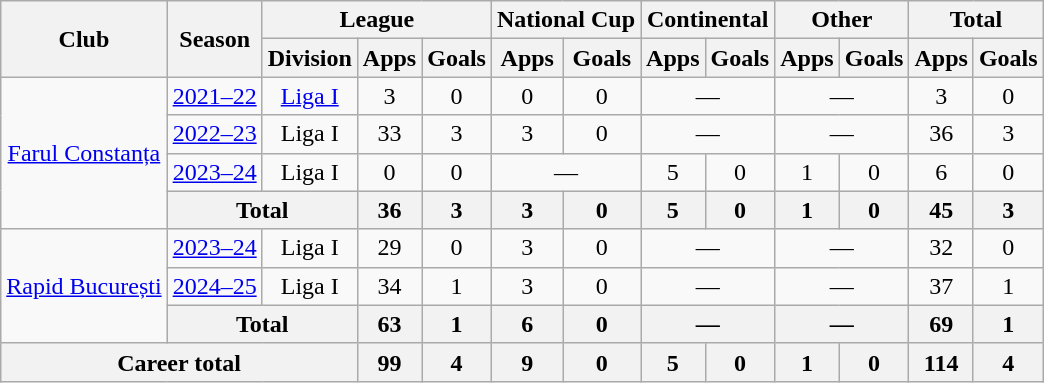<table class=wikitable style=text-align:center>
<tr>
<th rowspan=2>Club</th>
<th rowspan=2>Season</th>
<th colspan=3>League</th>
<th colspan=2>National Cup</th>
<th colspan=2>Continental</th>
<th colspan=2>Other</th>
<th colspan=2>Total</th>
</tr>
<tr>
<th>Division</th>
<th>Apps</th>
<th>Goals</th>
<th>Apps</th>
<th>Goals</th>
<th>Apps</th>
<th>Goals</th>
<th>Apps</th>
<th>Goals</th>
<th>Apps</th>
<th>Goals</th>
</tr>
<tr>
<td rowspan="4"><a href='#'>Farul Constanța</a></td>
<td><a href='#'>2021–22</a></td>
<td rowspan="1"><a href='#'>Liga I</a></td>
<td>3</td>
<td>0</td>
<td>0</td>
<td>0</td>
<td colspan="2">—</td>
<td colspan="2">—</td>
<td>3</td>
<td>0</td>
</tr>
<tr>
<td><a href='#'>2022–23</a></td>
<td rowspan="1">Liga I</td>
<td>33</td>
<td>3</td>
<td>3</td>
<td>0</td>
<td colspan="2">—</td>
<td colspan="2">—</td>
<td>36</td>
<td>3</td>
</tr>
<tr>
<td><a href='#'>2023–24</a></td>
<td rowspan="1">Liga I</td>
<td>0</td>
<td>0</td>
<td colspan="2">—</td>
<td>5</td>
<td>0</td>
<td>1</td>
<td>0</td>
<td>6</td>
<td>0</td>
</tr>
<tr>
<th colspan="2">Total</th>
<th>36</th>
<th>3</th>
<th>3</th>
<th>0</th>
<th>5</th>
<th>0</th>
<th>1</th>
<th>0</th>
<th>45</th>
<th>3</th>
</tr>
<tr>
<td rowspan="3"><a href='#'>Rapid București</a></td>
<td><a href='#'>2023–24</a></td>
<td>Liga I</td>
<td>29</td>
<td>0</td>
<td>3</td>
<td>0</td>
<td colspan="2">—</td>
<td colspan="2">—</td>
<td>32</td>
<td>0</td>
</tr>
<tr>
<td><a href='#'>2024–25</a></td>
<td>Liga I</td>
<td>34</td>
<td>1</td>
<td>3</td>
<td>0</td>
<td colspan="2">—</td>
<td colspan="2">—</td>
<td>37</td>
<td>1</td>
</tr>
<tr>
<th colspan="2">Total</th>
<th>63</th>
<th>1</th>
<th>6</th>
<th>0</th>
<th colspan="2">—</th>
<th colspan="2">—</th>
<th>69</th>
<th>1</th>
</tr>
<tr>
<th colspan="3">Career total</th>
<th>99</th>
<th>4</th>
<th>9</th>
<th>0</th>
<th>5</th>
<th>0</th>
<th>1</th>
<th>0</th>
<th>114</th>
<th>4</th>
</tr>
</table>
